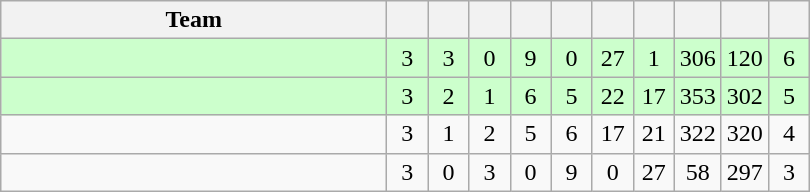<table class=wikitable style="text-align:center">
<tr>
<th width=250>Team</th>
<th width=20></th>
<th width=20></th>
<th width=20></th>
<th width=20></th>
<th width=20></th>
<th width=20></th>
<th width=20></th>
<th width=20></th>
<th width=20></th>
<th width=20></th>
</tr>
<tr style="background-color:#ccffcc;">
<td style="text-align:left;"></td>
<td>3</td>
<td>3</td>
<td>0</td>
<td>9</td>
<td>0</td>
<td>27</td>
<td>1</td>
<td>306</td>
<td>120</td>
<td>6</td>
</tr>
<tr style="background-color:#ccffcc;">
<td style="text-align:left;"></td>
<td>3</td>
<td>2</td>
<td>1</td>
<td>6</td>
<td>5</td>
<td>22</td>
<td>17</td>
<td>353</td>
<td>302</td>
<td>5</td>
</tr>
<tr>
<td style="text-align:left;"></td>
<td>3</td>
<td>1</td>
<td>2</td>
<td>5</td>
<td>6</td>
<td>17</td>
<td>21</td>
<td>322</td>
<td>320</td>
<td>4</td>
</tr>
<tr>
<td style="text-align:left;"></td>
<td>3</td>
<td>0</td>
<td>3</td>
<td>0</td>
<td>9</td>
<td>0</td>
<td>27</td>
<td>58</td>
<td>297</td>
<td>3</td>
</tr>
</table>
